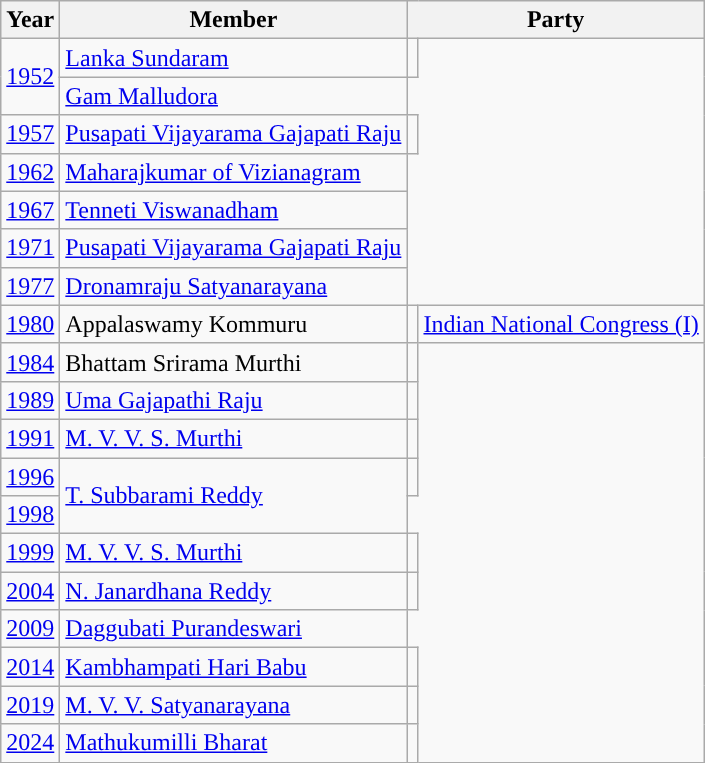<table class="wikitable sortable">
<tr>
<th>Year</th>
<th>Member</th>
<th colspan="2">Party</th>
</tr>
<tr>
<td rowspan="2"><a href='#'>1952</a></td>
<td><a href='#'>Lanka Sundaram</a></td>
<td></td>
</tr>
<tr>
<td><a href='#'>Gam Malludora</a></td>
</tr>
<tr>
<td><a href='#'>1957</a></td>
<td><a href='#'>Pusapati Vijayarama Gajapati Raju</a></td>
<td></td>
</tr>
<tr>
<td><a href='#'>1962</a></td>
<td><a href='#'>Maharajkumar of Vizianagram</a></td>
</tr>
<tr>
<td><a href='#'>1967</a></td>
<td><a href='#'>Tenneti Viswanadham</a></td>
</tr>
<tr>
<td><a href='#'>1971</a></td>
<td><a href='#'>Pusapati Vijayarama Gajapati Raju</a></td>
</tr>
<tr>
<td><a href='#'>1977</a></td>
<td><a href='#'>Dronamraju Satyanarayana</a></td>
</tr>
<tr>
<td><a href='#'>1980</a></td>
<td>Appalaswamy Kommuru</td>
<td style="background-color: "></td>
<td><a href='#'>Indian National Congress (I)</a></td>
</tr>
<tr>
<td><a href='#'>1984</a></td>
<td>Bhattam Srirama Murthi</td>
<td></td>
</tr>
<tr>
<td><a href='#'>1989</a></td>
<td><a href='#'>Uma Gajapathi Raju</a></td>
<td></td>
</tr>
<tr>
<td><a href='#'>1991</a></td>
<td><a href='#'>M. V. V. S. Murthi</a></td>
<td></td>
</tr>
<tr>
<td><a href='#'>1996</a></td>
<td rowspan="2"><a href='#'>T. Subbarami Reddy</a></td>
<td></td>
</tr>
<tr>
<td><a href='#'>1998</a></td>
</tr>
<tr>
<td><a href='#'>1999</a></td>
<td><a href='#'>M. V. V. S. Murthi</a></td>
<td></td>
</tr>
<tr>
<td><a href='#'>2004</a></td>
<td><a href='#'>N. Janardhana Reddy</a></td>
<td></td>
</tr>
<tr>
<td><a href='#'>2009</a></td>
<td><a href='#'>Daggubati Purandeswari</a></td>
</tr>
<tr>
<td><a href='#'>2014</a></td>
<td><a href='#'>Kambhampati Hari Babu</a></td>
<td></td>
</tr>
<tr>
<td><a href='#'>2019</a></td>
<td><a href='#'>M. V. V. Satyanarayana</a></td>
<td></td>
</tr>
<tr>
<td><a href='#'>2024</a></td>
<td><a href='#'>Mathukumilli Bharat</a></td>
<td></td>
</tr>
</table>
